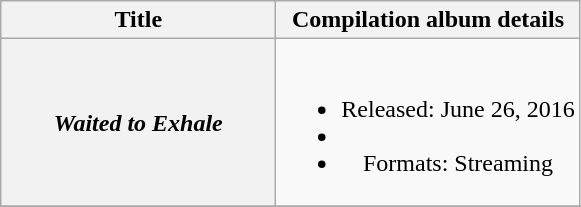<table class="wikitable plainrowheaders" style="text-align:center;">
<tr>
<th scope="col" style="width:11em;">Title</th>
<th scope="col">Compilation album details</th>
</tr>
<tr>
<th scope="row"><em>Waited to Exhale</em></th>
<td><br><ul><li>Released: June 26, 2016</li><li></li><li>Formats: Streaming</li></ul></td>
</tr>
<tr>
</tr>
</table>
